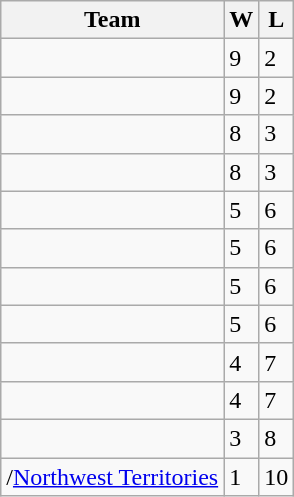<table class="wikitable">
<tr>
<th>Team</th>
<th>W</th>
<th>L</th>
</tr>
<tr>
<td></td>
<td>9</td>
<td>2</td>
</tr>
<tr>
<td></td>
<td>9</td>
<td>2</td>
</tr>
<tr>
<td></td>
<td>8</td>
<td>3</td>
</tr>
<tr>
<td></td>
<td>8</td>
<td>3</td>
</tr>
<tr>
<td></td>
<td>5</td>
<td>6</td>
</tr>
<tr>
<td></td>
<td>5</td>
<td>6</td>
</tr>
<tr>
<td></td>
<td>5</td>
<td>6</td>
</tr>
<tr>
<td></td>
<td>5</td>
<td>6</td>
</tr>
<tr>
<td></td>
<td>4</td>
<td>7</td>
</tr>
<tr>
<td></td>
<td>4</td>
<td>7</td>
</tr>
<tr>
<td></td>
<td>3</td>
<td>8</td>
</tr>
<tr>
<td>/<a href='#'>Northwest Territories</a></td>
<td>1</td>
<td>10</td>
</tr>
</table>
